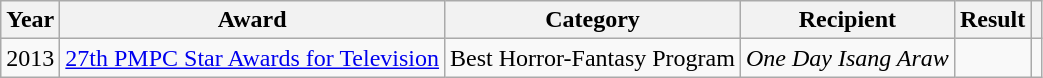<table class="wikitable">
<tr>
<th>Year</th>
<th>Award</th>
<th>Category</th>
<th>Recipient</th>
<th>Result</th>
<th></th>
</tr>
<tr>
<td>2013</td>
<td><a href='#'>27th PMPC Star Awards for Television</a></td>
<td>Best Horror-Fantasy Program</td>
<td><em>One Day Isang Araw</em></td>
<td></td>
<td></td>
</tr>
</table>
